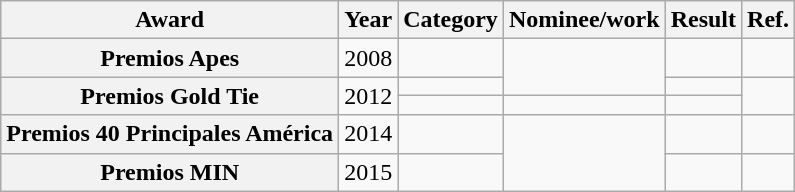<table class="wikitable plainrowheaders">
<tr>
<th>Award</th>
<th>Year</th>
<th>Category</th>
<th>Nominee/work</th>
<th>Result</th>
<th>Ref.</th>
</tr>
<tr>
<th scope="row">Premios Apes</th>
<td>2008</td>
<td></td>
<td rowspan="2"></td>
<td></td>
<td></td>
</tr>
<tr>
<th rowspan="2" scope="row">Premios Gold Tie</th>
<td rowspan="2">2012</td>
<td></td>
<td></td>
<td rowspan="2"></td>
</tr>
<tr>
<td></td>
<td></td>
<td></td>
</tr>
<tr>
<th scope="row">Premios 40 Principales América</th>
<td>2014</td>
<td></td>
<td rowspan="2"></td>
<td></td>
<td></td>
</tr>
<tr>
<th scope="row">Premios MIN</th>
<td>2015</td>
<td></td>
<td></td>
<td></td>
</tr>
</table>
